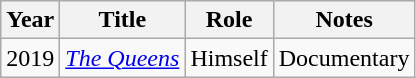<table class="wikitable">
<tr>
<th>Year</th>
<th>Title</th>
<th>Role</th>
<th>Notes</th>
</tr>
<tr>
<td>2019</td>
<td><em><a href='#'>The Queens</a></em></td>
<td>Himself</td>
<td>Documentary</td>
</tr>
</table>
